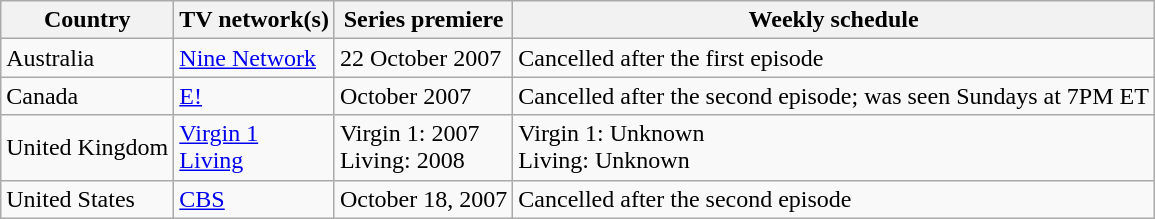<table class="wikitable">
<tr>
<th>Country</th>
<th>TV network(s)</th>
<th>Series premiere</th>
<th>Weekly schedule</th>
</tr>
<tr>
<td> Australia</td>
<td><a href='#'>Nine Network</a></td>
<td>22 October 2007</td>
<td>Cancelled after the first episode</td>
</tr>
<tr>
<td> Canada</td>
<td><a href='#'>E!</a></td>
<td>October 2007</td>
<td>Cancelled after the second episode; was seen Sundays at 7PM ET</td>
</tr>
<tr>
<td> United Kingdom</td>
<td><a href='#'>Virgin 1</a><br><a href='#'>Living</a></td>
<td>Virgin 1: 2007<br>Living: 2008</td>
<td>Virgin 1: Unknown<br>Living: Unknown</td>
</tr>
<tr>
<td> United States</td>
<td><a href='#'>CBS</a></td>
<td>October 18, 2007</td>
<td>Cancelled after the second episode</td>
</tr>
</table>
